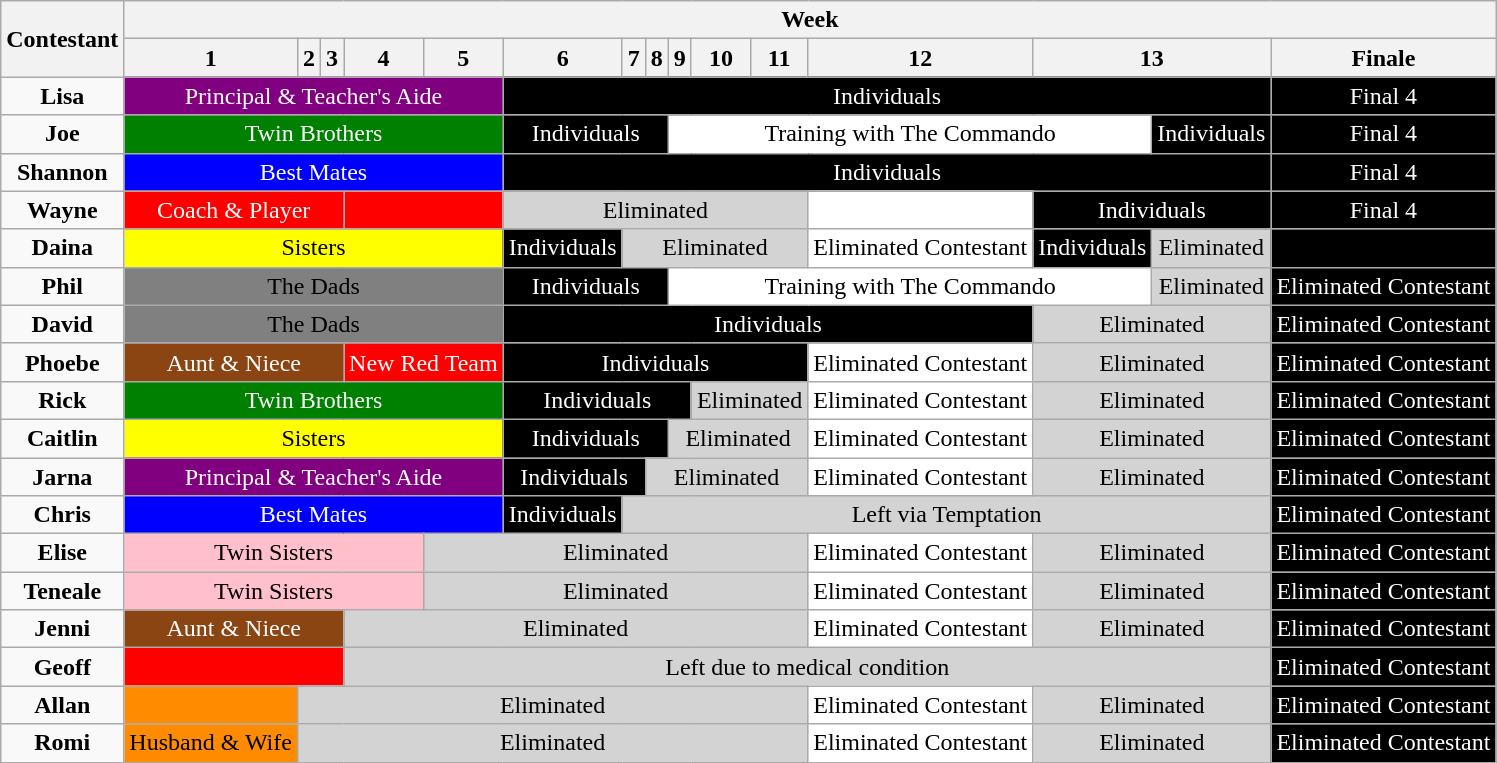<table class="wikitable" style="text-align:center">
<tr>
<th rowspan=2>Contestant</th>
<th colspan=15>Week</th>
</tr>
<tr>
<th>1</th>
<th>2</th>
<th>3</th>
<th>4</th>
<th>5</th>
<th>6</th>
<th>7</th>
<th>8</th>
<th>9</th>
<th>10</th>
<th>11</th>
<th>12</th>
<th colspan=2>13</th>
<th>Finale</th>
</tr>
<tr>
<td><strong>Lisa</strong></td>
<td style="background:purple;color:white;" colspan=5>Principal & Teacher's Aide</td>
<td style="background:black;color:white;" colspan=9>Individuals</td>
<td style="background:black;color:white;">Final 4</td>
</tr>
<tr>
<td><strong>Joe</strong></td>
<td style="background:green;color:white;" colspan=5>Twin Brothers</td>
<td style="background:black;color:white;" colspan=3>Individuals</td>
<td style="background:white;" colspan=5>Training with The Commando</td>
<td style="background:black;color:white;">Individuals</td>
<td style="background:black;color:white;">Final 4</td>
</tr>
<tr>
<td><strong>Shannon</strong></td>
<td style="background:blue;color:white;" colspan=5>Best Mates</td>
<td style="background:black;color:white;" colspan=9>Individuals</td>
<td style="background:black;color:white;">Final 4</td>
</tr>
<tr>
<td><strong>Wayne</strong></td>
<td style="background:red;color:white;" colspan=3>Coach & Player</td>
<td style="background:red;color:white;" colspan=2></td>
<td style="background:lightgrey;" colspan=6>Eliminated</td>
<td style="background:white;"></td>
<td style="background:black;color:white;" colspan=2>Individuals</td>
<td style="background:black;color:white;">Final 4</td>
</tr>
<tr>
<td><strong>Daina</strong></td>
<td style="background:yellow;" colspan=5>Sisters</td>
<td style="background:black;color:white;">Individuals</td>
<td style="background:lightgrey;" colspan=5>Eliminated</td>
<td style="background:white;">Eliminated Contestant</td>
<td style="background:black;color:white;">Individuals</td>
<td style="background:lightgrey;">Eliminated</td>
<td style="background:black;color:white;"></td>
</tr>
<tr>
<td><strong>Phil</strong></td>
<td style="background:gray;" colspan=5>The Dads</td>
<td style="background:black;color:white;" colspan=3>Individuals</td>
<td style="background:white;" colspan=5>Training with The Commando</td>
<td style="background:lightgrey;">Eliminated</td>
<td style="background:black;color:white;">Eliminated Contestant</td>
</tr>
<tr>
<td><strong>David</strong></td>
<td style="background:gray;" colspan=5>The Dads</td>
<td style="background:black;color:white;" colspan=7>Individuals</td>
<td style="background:lightgrey;" colspan=2>Eliminated</td>
<td style="background:black;color:white;">Eliminated Contestant</td>
</tr>
<tr>
<td><strong>Phoebe</strong></td>
<td style="background:saddlebrown;color:white;" colspan=3>Aunt & Niece</td>
<td style="background:red;color:white;" colspan=2>New Red Team</td>
<td style="background:black;color:white;" colspan=6>Individuals</td>
<td style="background:white;">Eliminated Contestant</td>
<td style="background:lightgrey;" colspan=2>Eliminated</td>
<td style="background:black;color:white;">Eliminated Contestant</td>
</tr>
<tr>
<td><strong>Rick</strong></td>
<td style="background:green;color:white;" colspan=5>Twin Brothers</td>
<td style="background:black;color:white;" colspan=4>Individuals</td>
<td style="background:lightgrey;" colspan=2>Eliminated</td>
<td style="background:white;">Eliminated Contestant</td>
<td style="background:lightgrey;" colspan=2>Eliminated</td>
<td style="background:black;color:white;">Eliminated Contestant</td>
</tr>
<tr>
<td><strong>Caitlin</strong></td>
<td style="background:yellow;" colspan=5>Sisters</td>
<td style="background:black;color:white;" colspan=3>Individuals</td>
<td style="background:lightgrey;" colspan=3>Eliminated</td>
<td style="background:white;">Eliminated Contestant</td>
<td style="background:lightgrey;" colspan=2>Eliminated</td>
<td style="background:black;color:white;">Eliminated Contestant</td>
</tr>
<tr>
<td><strong>Jarna</strong></td>
<td style="background:purple;color:white;" colspan=5>Principal & Teacher's Aide</td>
<td style="background:black;color:white;" colspan=2>Individuals</td>
<td style="background:lightgrey;" colspan=4>Eliminated</td>
<td style="background:white;">Eliminated Contestant</td>
<td style="background:lightgrey;" colspan=2>Eliminated</td>
<td style="background:black;color:white;">Eliminated Contestant</td>
</tr>
<tr>
<td><strong>Chris</strong></td>
<td style="background:blue;color:white;" colspan=5>Best Mates</td>
<td style="background:black;color:white;">Individuals</td>
<td style="background:lightgrey;" colspan=8>Left via Temptation</td>
<td style="background:black;color:white;">Eliminated Contestant</td>
</tr>
<tr>
<td><strong>Elise</strong></td>
<td style="background:pink;" colspan=4>Twin Sisters</td>
<td style="background:lightgrey;" colspan=7>Eliminated</td>
<td style="background:white;">Eliminated Contestant</td>
<td style="background:lightgrey;" colspan=2>Eliminated</td>
<td style="background:black;color:white;">Eliminated Contestant</td>
</tr>
<tr>
<td><strong>Teneale</strong></td>
<td style="background:pink;" colspan=4>Twin Sisters</td>
<td style="background:lightgrey;" colspan=7>Eliminated</td>
<td style="background:white;">Eliminated Contestant</td>
<td style="background:lightgrey;" colspan=2>Eliminated</td>
<td style="background:black;color:white;">Eliminated Contestant</td>
</tr>
<tr>
<td><strong>Jenni</strong></td>
<td style="background:saddlebrown;color:white;" colspan=3>Aunt & Niece</td>
<td style="background:lightgrey;" colspan=8>Eliminated</td>
<td style="background:white;">Eliminated Contestant</td>
<td style="background:lightgrey;" colspan=2>Eliminated</td>
<td style="background:black;color:white;">Eliminated Contestant</td>
</tr>
<tr>
<td><strong>Geoff</strong></td>
<td style="background:red;color:white;" colspan=3></td>
<td style="background:lightgrey" colspan=11>Left due to medical condition</td>
<td style="background:black;color:white;">Eliminated Contestant</td>
</tr>
<tr>
<td><strong>Allan</strong></td>
<td style="background:darkorange"></td>
<td style="background:lightgrey" colspan=10>Eliminated</td>
<td style="background:white">Eliminated Contestant</td>
<td style="background:lightgrey" colspan=2>Eliminated</td>
<td style="background:black;color:white;">Eliminated Contestant</td>
</tr>
<tr>
<td><strong>Romi</strong></td>
<td style="background:darkorange">Husband & Wife</td>
<td style="background:lightgrey" colspan=10>Eliminated</td>
<td style="background:white">Eliminated Contestant</td>
<td style="background:lightgrey" colspan=2>Eliminated</td>
<td style="background:black;color:white;">Eliminated Contestant</td>
</tr>
</table>
